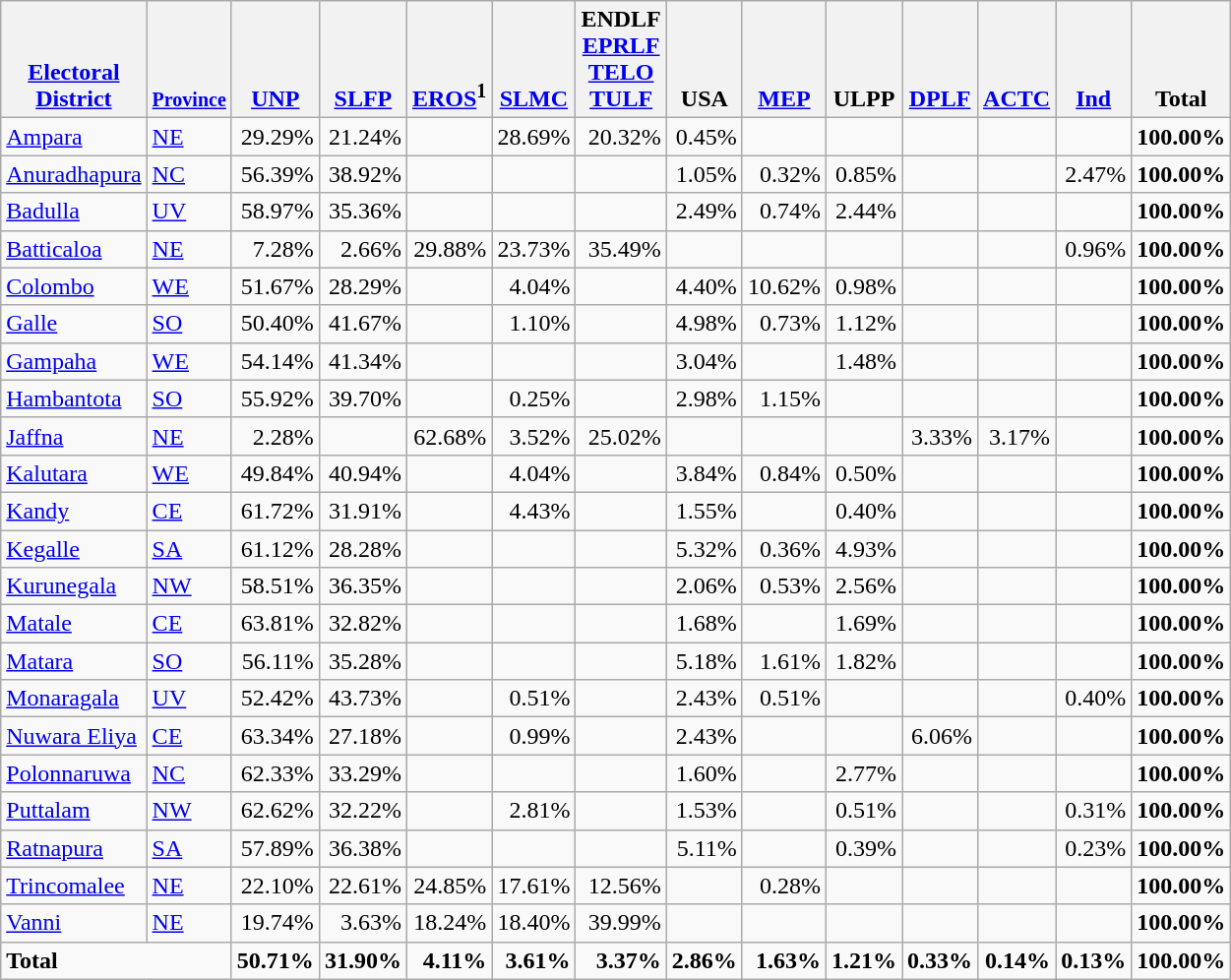<table class="wikitable sortable" border="1" style="text-align:right;">
<tr valign=bottom>
<th><a href='#'>Electoral<br>District</a><br></th>
<th><small><a href='#'>Province</a><br></small></th>
<th><a href='#'>UNP</a><br></th>
<th><a href='#'>SLFP</a><br></th>
<th><a href='#'>EROS</a><sup>1</sup><br></th>
<th><a href='#'>SLMC</a><br></th>
<th>ENDLF<br><a href='#'>EPRLF</a><br><a href='#'>TELO</a><br><a href='#'>TULF</a><br></th>
<th>USA<br></th>
<th><a href='#'>MEP</a><br></th>
<th>ULPP<br></th>
<th><a href='#'>DPLF</a><br></th>
<th><a href='#'>ACTC</a><br></th>
<th><a href='#'>Ind</a><br></th>
<th>Total<br></th>
</tr>
<tr>
<td align=left><a href='#'>Ampara</a></td>
<td align=left><a href='#'>NE</a></td>
<td>29.29%</td>
<td>21.24%</td>
<td></td>
<td>28.69%</td>
<td>20.32%</td>
<td>0.45%</td>
<td></td>
<td></td>
<td></td>
<td></td>
<td></td>
<td><strong>100.00%</strong></td>
</tr>
<tr>
<td align=left><a href='#'>Anuradhapura</a></td>
<td align=left><a href='#'>NC</a></td>
<td>56.39%</td>
<td>38.92%</td>
<td></td>
<td></td>
<td></td>
<td>1.05%</td>
<td>0.32%</td>
<td>0.85%</td>
<td></td>
<td></td>
<td>2.47%</td>
<td><strong>100.00%</strong></td>
</tr>
<tr>
<td align=left><a href='#'>Badulla</a></td>
<td align=left><a href='#'>UV</a></td>
<td>58.97%</td>
<td>35.36%</td>
<td></td>
<td></td>
<td></td>
<td>2.49%</td>
<td>0.74%</td>
<td>2.44%</td>
<td></td>
<td></td>
<td></td>
<td><strong>100.00%</strong></td>
</tr>
<tr>
<td align=left><a href='#'>Batticaloa</a></td>
<td align=left><a href='#'>NE</a></td>
<td>7.28%</td>
<td>2.66%</td>
<td>29.88%</td>
<td>23.73%</td>
<td>35.49%</td>
<td></td>
<td></td>
<td></td>
<td></td>
<td></td>
<td>0.96%</td>
<td><strong>100.00%</strong></td>
</tr>
<tr>
<td align=left><a href='#'>Colombo</a></td>
<td align=left><a href='#'>WE</a></td>
<td>51.67%</td>
<td>28.29%</td>
<td></td>
<td>4.04%</td>
<td></td>
<td>4.40%</td>
<td>10.62%</td>
<td>0.98%</td>
<td></td>
<td></td>
<td></td>
<td><strong>100.00%</strong></td>
</tr>
<tr>
<td align=left><a href='#'>Galle</a></td>
<td align=left><a href='#'>SO</a></td>
<td>50.40%</td>
<td>41.67%</td>
<td></td>
<td>1.10%</td>
<td></td>
<td>4.98%</td>
<td>0.73%</td>
<td>1.12%</td>
<td></td>
<td></td>
<td></td>
<td><strong>100.00%</strong></td>
</tr>
<tr>
<td align=left><a href='#'>Gampaha</a></td>
<td align=left><a href='#'>WE</a></td>
<td>54.14%</td>
<td>41.34%</td>
<td></td>
<td></td>
<td></td>
<td>3.04%</td>
<td></td>
<td>1.48%</td>
<td></td>
<td></td>
<td></td>
<td><strong>100.00%</strong></td>
</tr>
<tr>
<td align=left><a href='#'>Hambantota</a></td>
<td align=left><a href='#'>SO</a></td>
<td>55.92%</td>
<td>39.70%</td>
<td></td>
<td>0.25%</td>
<td></td>
<td>2.98%</td>
<td>1.15%</td>
<td></td>
<td></td>
<td></td>
<td></td>
<td><strong>100.00%</strong></td>
</tr>
<tr>
<td align=left><a href='#'>Jaffna</a></td>
<td align=left><a href='#'>NE</a></td>
<td>2.28%</td>
<td></td>
<td>62.68%</td>
<td>3.52%</td>
<td>25.02%</td>
<td></td>
<td></td>
<td></td>
<td>3.33%</td>
<td>3.17%</td>
<td></td>
<td><strong>100.00%</strong></td>
</tr>
<tr>
<td align=left><a href='#'>Kalutara</a></td>
<td align=left><a href='#'>WE</a></td>
<td>49.84%</td>
<td>40.94%</td>
<td></td>
<td>4.04%</td>
<td></td>
<td>3.84%</td>
<td>0.84%</td>
<td>0.50%</td>
<td></td>
<td></td>
<td></td>
<td><strong>100.00%</strong></td>
</tr>
<tr>
<td align=left><a href='#'>Kandy</a></td>
<td align=left><a href='#'>CE</a></td>
<td>61.72%</td>
<td>31.91%</td>
<td></td>
<td>4.43%</td>
<td></td>
<td>1.55%</td>
<td></td>
<td>0.40%</td>
<td></td>
<td></td>
<td></td>
<td><strong>100.00%</strong></td>
</tr>
<tr>
<td align=left><a href='#'>Kegalle</a></td>
<td align=left><a href='#'>SA</a></td>
<td>61.12%</td>
<td>28.28%</td>
<td></td>
<td></td>
<td></td>
<td>5.32%</td>
<td>0.36%</td>
<td>4.93%</td>
<td></td>
<td></td>
<td></td>
<td><strong>100.00%</strong></td>
</tr>
<tr>
<td align=left><a href='#'>Kurunegala</a></td>
<td align=left><a href='#'>NW</a></td>
<td>58.51%</td>
<td>36.35%</td>
<td></td>
<td></td>
<td></td>
<td>2.06%</td>
<td>0.53%</td>
<td>2.56%</td>
<td></td>
<td></td>
<td></td>
<td><strong>100.00%</strong></td>
</tr>
<tr>
<td align=left><a href='#'>Matale</a></td>
<td align=left><a href='#'>CE</a></td>
<td>63.81%</td>
<td>32.82%</td>
<td></td>
<td></td>
<td></td>
<td>1.68%</td>
<td></td>
<td>1.69%</td>
<td></td>
<td></td>
<td></td>
<td><strong>100.00%</strong></td>
</tr>
<tr>
<td align=left><a href='#'>Matara</a></td>
<td align=left><a href='#'>SO</a></td>
<td>56.11%</td>
<td>35.28%</td>
<td></td>
<td></td>
<td></td>
<td>5.18%</td>
<td>1.61%</td>
<td>1.82%</td>
<td></td>
<td></td>
<td></td>
<td><strong>100.00%</strong></td>
</tr>
<tr>
<td align=left><a href='#'>Monaragala</a></td>
<td align=left><a href='#'>UV</a></td>
<td>52.42%</td>
<td>43.73%</td>
<td></td>
<td>0.51%</td>
<td></td>
<td>2.43%</td>
<td>0.51%</td>
<td></td>
<td></td>
<td></td>
<td>0.40%</td>
<td><strong>100.00%</strong></td>
</tr>
<tr>
<td align=left><a href='#'>Nuwara Eliya</a></td>
<td align=left><a href='#'>CE</a></td>
<td>63.34%</td>
<td>27.18%</td>
<td></td>
<td>0.99%</td>
<td></td>
<td>2.43%</td>
<td></td>
<td></td>
<td>6.06%</td>
<td></td>
<td></td>
<td><strong>100.00%</strong></td>
</tr>
<tr>
<td align=left><a href='#'>Polonnaruwa</a></td>
<td align=left><a href='#'>NC</a></td>
<td>62.33%</td>
<td>33.29%</td>
<td></td>
<td></td>
<td></td>
<td>1.60%</td>
<td></td>
<td>2.77%</td>
<td></td>
<td></td>
<td></td>
<td><strong>100.00%</strong></td>
</tr>
<tr>
<td align=left><a href='#'>Puttalam</a></td>
<td align=left><a href='#'>NW</a></td>
<td>62.62%</td>
<td>32.22%</td>
<td></td>
<td>2.81%</td>
<td></td>
<td>1.53%</td>
<td></td>
<td>0.51%</td>
<td></td>
<td></td>
<td>0.31%</td>
<td><strong>100.00%</strong></td>
</tr>
<tr>
<td align=left><a href='#'>Ratnapura</a></td>
<td align=left><a href='#'>SA</a></td>
<td>57.89%</td>
<td>36.38%</td>
<td></td>
<td></td>
<td></td>
<td>5.11%</td>
<td></td>
<td>0.39%</td>
<td></td>
<td></td>
<td>0.23%</td>
<td><strong>100.00%</strong></td>
</tr>
<tr>
<td align=left><a href='#'>Trincomalee</a></td>
<td align=left><a href='#'>NE</a></td>
<td>22.10%</td>
<td>22.61%</td>
<td>24.85%</td>
<td>17.61%</td>
<td>12.56%</td>
<td></td>
<td>0.28%</td>
<td></td>
<td></td>
<td></td>
<td></td>
<td><strong>100.00%</strong></td>
</tr>
<tr>
<td align=left><a href='#'>Vanni</a></td>
<td align=left><a href='#'>NE</a></td>
<td>19.74%</td>
<td>3.63%</td>
<td>18.24%</td>
<td>18.40%</td>
<td>39.99%</td>
<td></td>
<td></td>
<td></td>
<td></td>
<td></td>
<td></td>
<td><strong>100.00%</strong></td>
</tr>
<tr class="sortbottom">
<td align=left colspan=2><strong>Total</strong></td>
<td><strong>50.71%</strong></td>
<td><strong>31.90%</strong></td>
<td><strong>4.11%</strong></td>
<td><strong>3.61%</strong></td>
<td><strong>3.37%</strong></td>
<td><strong>2.86%</strong></td>
<td><strong>1.63%</strong></td>
<td><strong>1.21%</strong></td>
<td><strong>0.33%</strong></td>
<td><strong>0.14%</strong></td>
<td><strong>0.13%</strong></td>
<td><strong>100.00%</strong></td>
</tr>
</table>
